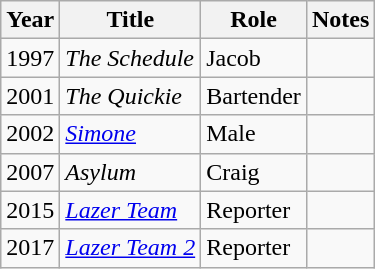<table class="sortable wikitable">
<tr>
<th>Year</th>
<th>Title</th>
<th>Role</th>
<th>Notes</th>
</tr>
<tr>
<td>1997</td>
<td><em>The Schedule</em></td>
<td>Jacob</td>
<td></td>
</tr>
<tr>
<td>2001</td>
<td><em>The Quickie</em></td>
<td>Bartender</td>
<td></td>
</tr>
<tr>
<td>2002</td>
<td><em><a href='#'>Simone</a></em></td>
<td>Male</td>
<td></td>
</tr>
<tr>
<td>2007</td>
<td><em>Asylum</em></td>
<td>Craig</td>
<td></td>
</tr>
<tr>
<td>2015</td>
<td><em><a href='#'>Lazer Team</a></em></td>
<td>Reporter</td>
<td></td>
</tr>
<tr>
<td>2017</td>
<td><em><a href='#'>Lazer Team 2</a></em></td>
<td>Reporter</td>
<td></td>
</tr>
</table>
